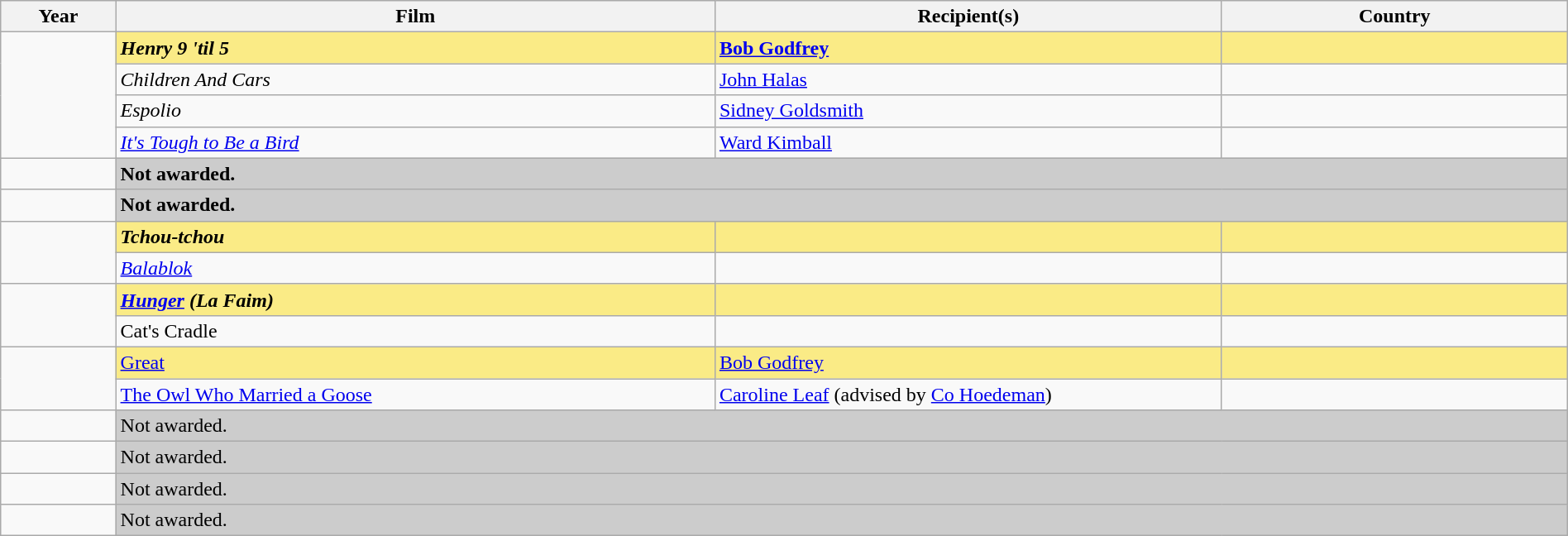<table class="wikitable" style="width:100%;" cellpadding="5">
<tr>
<th style="width:5%;">Year</th>
<th style="width:26%;">Film</th>
<th style="width:22%;">Recipient(s)</th>
<th style="width:15%;">Country</th>
</tr>
<tr>
<td rowspan="4"></td>
<td style="background:#FAEB86"><strong><em>Henry 9 'til 5</em></strong></td>
<td style="background:#FAEB86"><strong><a href='#'>Bob Godfrey</a></strong></td>
<td style="background:#FAEB86"></td>
</tr>
<tr>
<td><em>Children And Cars</em></td>
<td><a href='#'>John Halas</a></td>
<td></td>
</tr>
<tr>
<td><em>Espolio</em></td>
<td><a href='#'>Sidney Goldsmith</a></td>
<td></td>
</tr>
<tr>
<td><em><a href='#'>It's Tough to Be a Bird</a></em></td>
<td><a href='#'>Ward Kimball</a></td>
<td></td>
</tr>
<tr>
<td></td>
<td colspan="3" style="background:#ccc;"><strong>Not awarded.</strong></td>
</tr>
<tr>
<td></td>
<td colspan="3" style="background:#ccc;"><strong>Not awarded.</strong></td>
</tr>
<tr>
<td rowspan="2"></td>
<td style="background:#FAEB86"><strong><em>Tchou-tchou</em></strong></td>
<td style="background:#FAEB86"></td>
<td style="background:#FAEB86"></td>
</tr>
<tr>
<td><em><a href='#'>Balablok</a></em></td>
<td></td>
<td></td>
</tr>
<tr>
<td rowspan="2"></td>
<td style="background:#FAEB86"><strong><em><a href='#'>Hunger</a><em> (</em>La Faim<em>)<strong></td>
<td style="background:#FAEB86"></td>
<td style="background:#FAEB86"></td>
</tr>
<tr>
<td></em>Cat's Cradle<em></td>
<td></td>
<td></td>
</tr>
<tr>
<td rowspan="2"></td>
<td style="background:#FAEB86"></em></strong><a href='#'>Great</a><strong><em></td>
<td style="background:#FAEB86"></strong><a href='#'>Bob Godfrey</a><strong></td>
<td style="background:#FAEB86"></td>
</tr>
<tr>
<td></em><a href='#'>The Owl Who Married a Goose</a><em></td>
<td><a href='#'>Caroline Leaf</a> (advised by <a href='#'>Co Hoedeman</a>)</td>
<td></td>
</tr>
<tr>
<td rowspan="1"></td>
<td colspan="3" style="background:#ccc;"></strong>Not awarded.<strong></td>
</tr>
<tr>
<td rowspan="1"></td>
<td colspan="3" style="background:#ccc;"></strong>Not awarded.<strong></td>
</tr>
<tr>
<td rowspan="1"></td>
<td colspan="3" style="background:#ccc;"></strong>Not awarded.<strong></td>
</tr>
<tr>
<td rowspan="1"></td>
<td colspan="3" style="background:#ccc;"></strong>Not awarded.<strong></td>
</tr>
</table>
